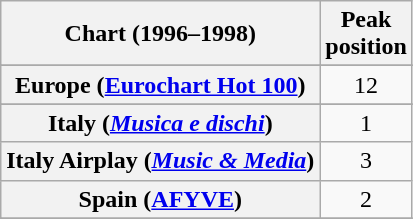<table class="wikitable sortable plainrowheaders" style="text-align:center">
<tr>
<th>Chart (1996–1998)</th>
<th>Peak<br>position</th>
</tr>
<tr>
</tr>
<tr>
<th scope="row">Europe (<a href='#'>Eurochart Hot 100</a>)</th>
<td>12</td>
</tr>
<tr>
</tr>
<tr>
</tr>
<tr>
<th scope="row">Italy (<em><a href='#'>Musica e dischi</a></em>)</th>
<td>1</td>
</tr>
<tr>
<th scope="row">Italy Airplay (<em><a href='#'>Music & Media</a></em>)</th>
<td>3</td>
</tr>
<tr>
<th scope="row">Spain (<a href='#'>AFYVE</a>)</th>
<td>2</td>
</tr>
<tr>
</tr>
<tr>
</tr>
</table>
